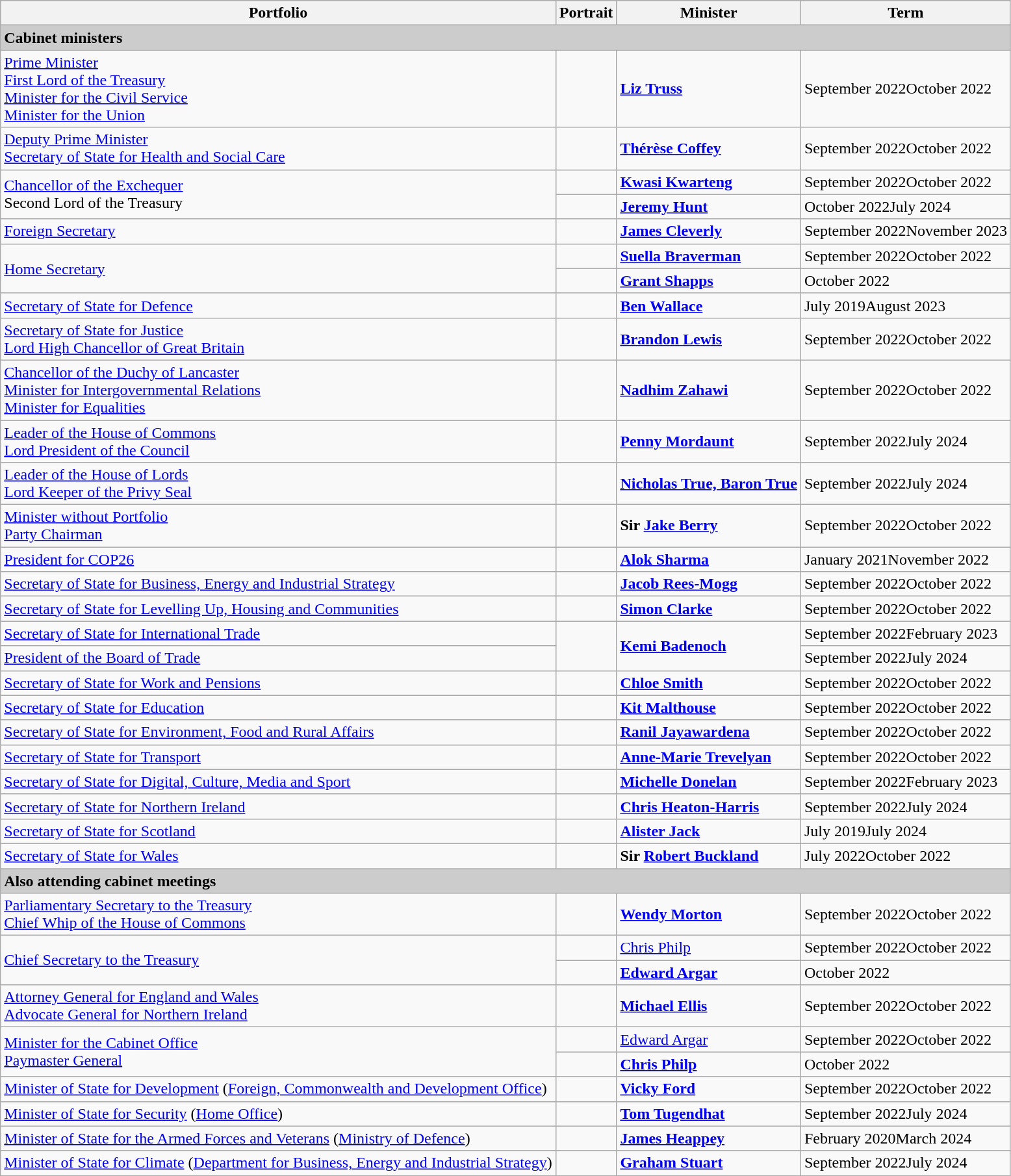<table class="wikitable">
<tr>
<th>Portfolio</th>
<th>Portrait</th>
<th>Minister</th>
<th>Term</th>
</tr>
<tr>
<td style="background:#ccc;" colspan="4"><strong>Cabinet ministers</strong></td>
</tr>
<tr>
<td><a href='#'>Prime Minister</a><br><a href='#'>First Lord of the Treasury</a><br><a href='#'>Minister for the Civil Service</a><br><a href='#'>Minister for the Union</a></td>
<td></td>
<td><strong><a href='#'>Liz Truss</a></strong></td>
<td>September 2022October 2022</td>
</tr>
<tr>
<td><a href='#'>Deputy Prime Minister</a><br><a href='#'>Secretary of State for Health and Social Care</a></td>
<td></td>
<td><strong><a href='#'>Thérèse Coffey</a></strong></td>
<td>September 2022October 2022</td>
</tr>
<tr>
<td rowspan="2"><a href='#'>Chancellor of the Exchequer</a><br>Second Lord of the Treasury</td>
<td></td>
<td><strong><a href='#'>Kwasi Kwarteng</a></strong></td>
<td>September 2022October 2022</td>
</tr>
<tr>
<td></td>
<td><strong><a href='#'>Jeremy Hunt</a></strong></td>
<td>October 2022July 2024</td>
</tr>
<tr>
<td><a href='#'>Foreign Secretary</a></td>
<td></td>
<td><strong><a href='#'>James Cleverly</a></strong></td>
<td>September 2022November 2023</td>
</tr>
<tr>
<td rowspan="2"><a href='#'>Home Secretary</a></td>
<td></td>
<td><strong><a href='#'>Suella Braverman</a></strong></td>
<td>September 2022October 2022</td>
</tr>
<tr>
<td></td>
<td><strong><a href='#'>Grant Shapps</a></strong></td>
<td>October 2022</td>
</tr>
<tr>
<td><a href='#'>Secretary of State for Defence</a></td>
<td></td>
<td><strong><a href='#'>Ben Wallace</a></strong></td>
<td>July 2019August 2023</td>
</tr>
<tr>
<td><a href='#'>Secretary of State for Justice</a><br><a href='#'>Lord High Chancellor of Great Britain</a></td>
<td></td>
<td><strong><a href='#'>Brandon Lewis</a></strong></td>
<td>September 2022October 2022</td>
</tr>
<tr>
<td><a href='#'>Chancellor of the Duchy of Lancaster</a><br><a href='#'>Minister for Intergovernmental Relations</a><br><a href='#'>Minister for Equalities</a></td>
<td></td>
<td><strong><a href='#'>Nadhim Zahawi</a></strong></td>
<td>September 2022October 2022</td>
</tr>
<tr>
<td><a href='#'>Leader of the House of Commons</a> <br><a href='#'>Lord President of the Council</a></td>
<td></td>
<td><strong><a href='#'>Penny Mordaunt</a></strong></td>
<td>September 2022July 2024</td>
</tr>
<tr>
<td><a href='#'>Leader of the House of Lords</a> <br><a href='#'>Lord Keeper of the Privy Seal</a></td>
<td></td>
<td><strong><a href='#'>Nicholas True, Baron True</a></strong></td>
<td>September 2022July 2024</td>
</tr>
<tr>
<td><a href='#'>Minister without Portfolio</a><br><a href='#'>Party Chairman</a> </td>
<td></td>
<td><strong>Sir <a href='#'>Jake Berry</a></strong></td>
<td>September 2022October 2022</td>
</tr>
<tr>
<td><a href='#'>President for COP26</a></td>
<td></td>
<td><strong><a href='#'>Alok Sharma</a></strong></td>
<td>January 2021November 2022</td>
</tr>
<tr>
<td><a href='#'>Secretary of State for Business, Energy and Industrial Strategy</a></td>
<td></td>
<td><strong><a href='#'>Jacob Rees-Mogg</a></strong></td>
<td>September 2022October 2022</td>
</tr>
<tr>
<td><a href='#'>Secretary of State for Levelling Up, Housing and Communities</a></td>
<td></td>
<td><strong><a href='#'>Simon Clarke</a></strong></td>
<td>September 2022October 2022</td>
</tr>
<tr>
<td><a href='#'>Secretary of State for International Trade</a></td>
<td rowspan="2"></td>
<td rowspan="2"><strong><a href='#'>Kemi Badenoch</a></strong></td>
<td>September 2022February 2023</td>
</tr>
<tr>
<td><a href='#'>President of the Board of Trade</a></td>
<td>September 2022July 2024</td>
</tr>
<tr>
<td><a href='#'>Secretary of State for Work and Pensions</a></td>
<td></td>
<td><strong><a href='#'>Chloe Smith</a></strong></td>
<td>September 2022October 2022</td>
</tr>
<tr>
<td><a href='#'>Secretary of State for Education</a></td>
<td></td>
<td><strong><a href='#'>Kit Malthouse</a></strong></td>
<td>September 2022October 2022</td>
</tr>
<tr>
<td><a href='#'>Secretary of State for Environment, Food and Rural Affairs</a></td>
<td></td>
<td><strong><a href='#'>Ranil Jayawardena</a></strong></td>
<td>September 2022October 2022</td>
</tr>
<tr>
<td><a href='#'>Secretary of State for Transport</a></td>
<td></td>
<td><strong><a href='#'>Anne-Marie Trevelyan</a></strong></td>
<td>September 2022October 2022</td>
</tr>
<tr>
<td><a href='#'>Secretary of State for Digital, Culture, Media and Sport</a></td>
<td></td>
<td><strong><a href='#'>Michelle Donelan</a></strong></td>
<td>September 2022February 2023</td>
</tr>
<tr>
<td><a href='#'>Secretary of State for Northern Ireland</a></td>
<td></td>
<td><strong><a href='#'>Chris Heaton-Harris</a></strong></td>
<td>September 2022July 2024</td>
</tr>
<tr>
<td><a href='#'>Secretary of State for Scotland</a></td>
<td></td>
<td><strong><a href='#'>Alister Jack</a></strong></td>
<td>July 2019July 2024</td>
</tr>
<tr>
<td><a href='#'>Secretary of State for Wales</a></td>
<td></td>
<td><strong>Sir <a href='#'>Robert Buckland</a></strong></td>
<td>July 2022October 2022</td>
</tr>
<tr>
<td style="background:#ccc;" colspan="4"><strong>Also attending cabinet meetings</strong></td>
</tr>
<tr>
<td><a href='#'>Parliamentary Secretary to the Treasury</a><br><a href='#'>Chief Whip of the House of Commons</a></td>
<td></td>
<td><strong><a href='#'>Wendy Morton</a></strong></td>
<td>September 2022October 2022</td>
</tr>
<tr>
<td rowspan="2"><a href='#'>Chief Secretary to the Treasury</a></td>
<td></td>
<td><a href='#'>Chris Philp</a></td>
<td>September 2022October 2022</td>
</tr>
<tr>
<td></td>
<td><strong><a href='#'>Edward Argar</a></strong></td>
<td>October 2022</td>
</tr>
<tr>
<td><a href='#'>Attorney General for England and Wales</a><br><a href='#'>Advocate General for Northern Ireland</a></td>
<td></td>
<td><strong><a href='#'>Michael Ellis</a></strong></td>
<td>September 2022October 2022</td>
</tr>
<tr>
<td rowspan="2"><a href='#'>Minister for the Cabinet Office</a><br><a href='#'>Paymaster General</a></td>
<td></td>
<td><a href='#'>Edward Argar</a></td>
<td>September 2022October 2022</td>
</tr>
<tr>
<td></td>
<td><strong><a href='#'>Chris Philp</a></strong></td>
<td>October 2022</td>
</tr>
<tr>
<td><a href='#'>Minister of State for Development</a> (<a href='#'>Foreign, Commonwealth and Development Office</a>)</td>
<td></td>
<td><strong><a href='#'>Vicky Ford</a></strong></td>
<td>September 2022October 2022</td>
</tr>
<tr>
<td><a href='#'>Minister of State for Security</a> (<a href='#'>Home Office</a>)</td>
<td></td>
<td><strong><a href='#'>Tom Tugendhat</a></strong></td>
<td>September 2022July 2024</td>
</tr>
<tr>
<td><a href='#'>Minister of State for the Armed Forces and Veterans</a> (<a href='#'>Ministry of Defence</a>)</td>
<td></td>
<td><strong><a href='#'>James Heappey</a></strong></td>
<td>February 2020March 2024</td>
</tr>
<tr>
<td rowspan="1"><a href='#'>Minister of State for Climate</a> (<a href='#'>Department for Business, Energy and Industrial Strategy</a>)</td>
<td></td>
<td><strong><a href='#'>Graham Stuart</a></strong></td>
<td>September 2022July 2024</td>
</tr>
</table>
